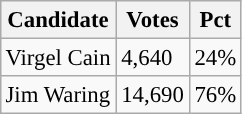<table class="wikitable" style="margin:0.5em; font-size:95%;">
<tr>
<th scope="col">Candidate</th>
<th scope="col">Votes</th>
<th scope="col">Pct</th>
</tr>
<tr>
<td>Virgel Cain</td>
<td>4,640</td>
<td>24%</td>
</tr>
<tr>
<td>Jim Waring</td>
<td>14,690</td>
<td>76%</td>
</tr>
</table>
